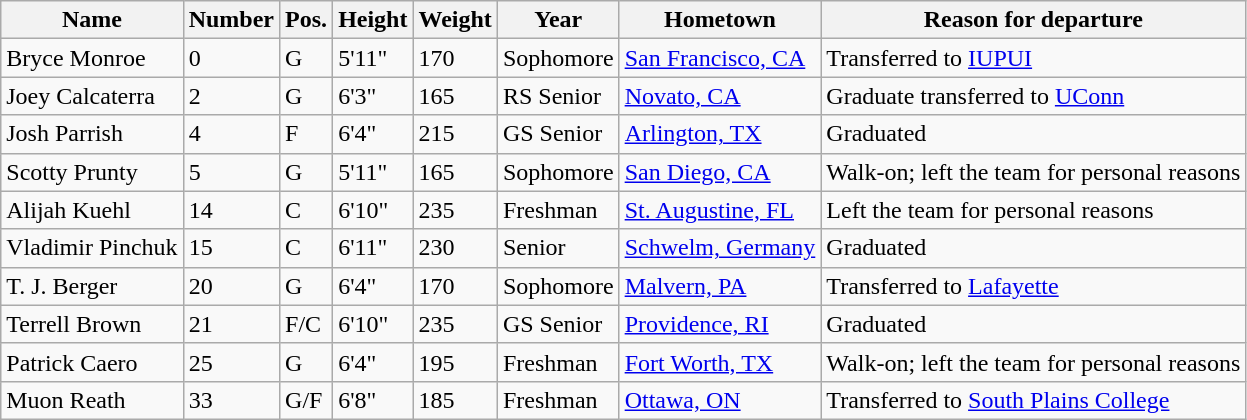<table class="wikitable sortable" border="1">
<tr>
<th>Name</th>
<th>Number</th>
<th>Pos.</th>
<th>Height</th>
<th>Weight</th>
<th>Year</th>
<th>Hometown</th>
<th class="unsortable">Reason for departure</th>
</tr>
<tr>
<td>Bryce Monroe</td>
<td>0</td>
<td>G</td>
<td>5'11"</td>
<td>170</td>
<td>Sophomore</td>
<td><a href='#'>San Francisco, CA</a></td>
<td>Transferred to <a href='#'>IUPUI</a></td>
</tr>
<tr>
<td>Joey Calcaterra</td>
<td>2</td>
<td>G</td>
<td>6'3"</td>
<td>165</td>
<td>RS Senior</td>
<td><a href='#'>Novato, CA</a></td>
<td>Graduate transferred to <a href='#'>UConn</a></td>
</tr>
<tr>
<td>Josh Parrish</td>
<td>4</td>
<td>F</td>
<td>6'4"</td>
<td>215</td>
<td>GS Senior</td>
<td><a href='#'>Arlington, TX</a></td>
<td>Graduated</td>
</tr>
<tr>
<td>Scotty Prunty</td>
<td>5</td>
<td>G</td>
<td>5'11"</td>
<td>165</td>
<td>Sophomore</td>
<td><a href='#'>San Diego, CA</a></td>
<td>Walk-on; left the team for personal reasons</td>
</tr>
<tr>
<td>Alijah Kuehl</td>
<td>14</td>
<td>C</td>
<td>6'10"</td>
<td>235</td>
<td>Freshman</td>
<td><a href='#'>St. Augustine, FL</a></td>
<td>Left the team for personal reasons</td>
</tr>
<tr>
<td>Vladimir Pinchuk</td>
<td>15</td>
<td>C</td>
<td>6'11"</td>
<td>230</td>
<td>Senior</td>
<td><a href='#'>Schwelm, Germany</a></td>
<td>Graduated</td>
</tr>
<tr>
<td>T. J. Berger</td>
<td>20</td>
<td>G</td>
<td>6'4"</td>
<td>170</td>
<td>Sophomore</td>
<td><a href='#'>Malvern, PA</a></td>
<td>Transferred to <a href='#'>Lafayette</a></td>
</tr>
<tr>
<td>Terrell Brown</td>
<td>21</td>
<td>F/C</td>
<td>6'10"</td>
<td>235</td>
<td>GS Senior</td>
<td><a href='#'>Providence, RI</a></td>
<td>Graduated</td>
</tr>
<tr>
<td>Patrick Caero</td>
<td>25</td>
<td>G</td>
<td>6'4"</td>
<td>195</td>
<td>Freshman</td>
<td><a href='#'>Fort Worth, TX</a></td>
<td>Walk-on; left the team for personal reasons</td>
</tr>
<tr>
<td>Muon Reath</td>
<td>33</td>
<td>G/F</td>
<td>6'8"</td>
<td>185</td>
<td>Freshman</td>
<td><a href='#'>Ottawa, ON</a></td>
<td>Transferred to <a href='#'>South Plains College</a></td>
</tr>
</table>
